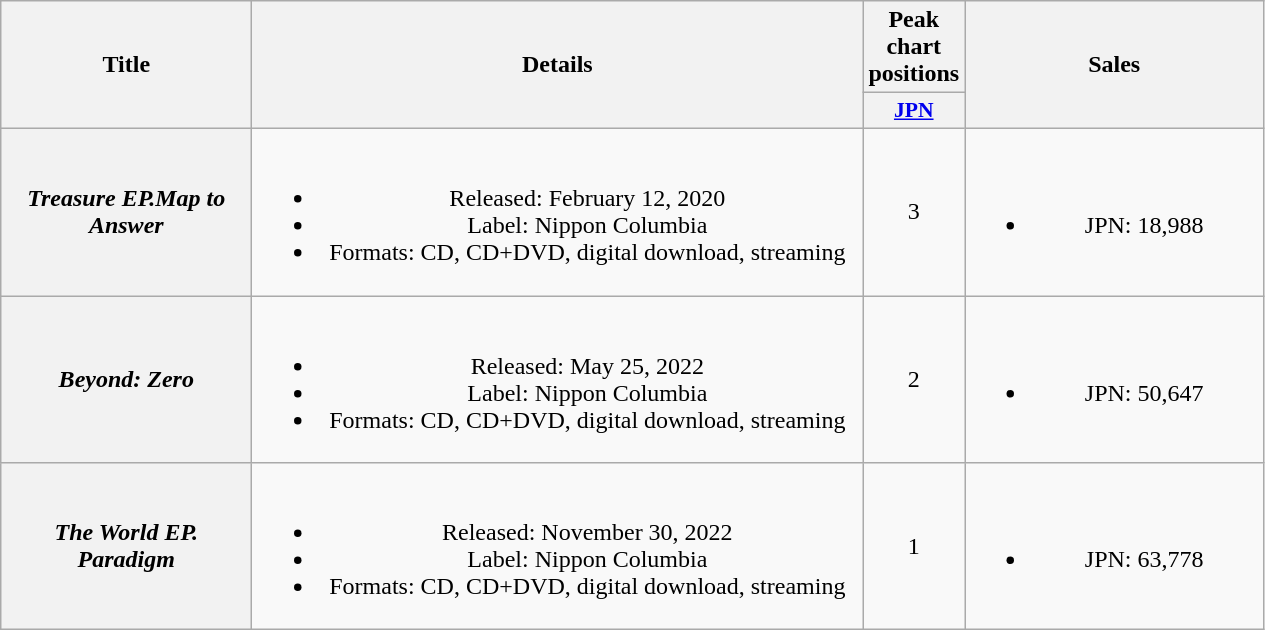<table class="wikitable plainrowheaders" style="text-align:center;">
<tr>
<th scope="col" rowspan="2" style="width:10em;">Title</th>
<th scope="col" rowspan="2" style="width:25em;">Details</th>
<th scope="col" colspan="1">Peak chart positions</th>
<th scope="col" rowspan="2" style="width:12em;">Sales</th>
</tr>
<tr>
<th scope="col" style="width:3em;font-size:90%;"><a href='#'>JPN</a><br></th>
</tr>
<tr>
<th scope="row"><em>Treasure EP.Map to Answer</em></th>
<td><br><ul><li>Released: February 12, 2020</li><li>Label: Nippon Columbia</li><li>Formats: CD, CD+DVD, digital download, streaming</li></ul></td>
<td>3</td>
<td><br><ul><li>JPN: 18,988 </li></ul></td>
</tr>
<tr>
<th scope="row"><em>Beyond: Zero</em></th>
<td><br><ul><li>Released: May 25, 2022</li><li>Label: Nippon Columbia</li><li>Formats: CD, CD+DVD, digital download, streaming</li></ul></td>
<td>2</td>
<td><br><ul><li>JPN: 50,647 </li></ul></td>
</tr>
<tr>
<th scope="row"><em>The World EP. Paradigm</em></th>
<td><br><ul><li>Released: November 30, 2022</li><li>Label: Nippon Columbia</li><li>Formats: CD, CD+DVD, digital download, streaming</li></ul></td>
<td>1</td>
<td><br><ul><li>JPN: 63,778 </li></ul></td>
</tr>
</table>
